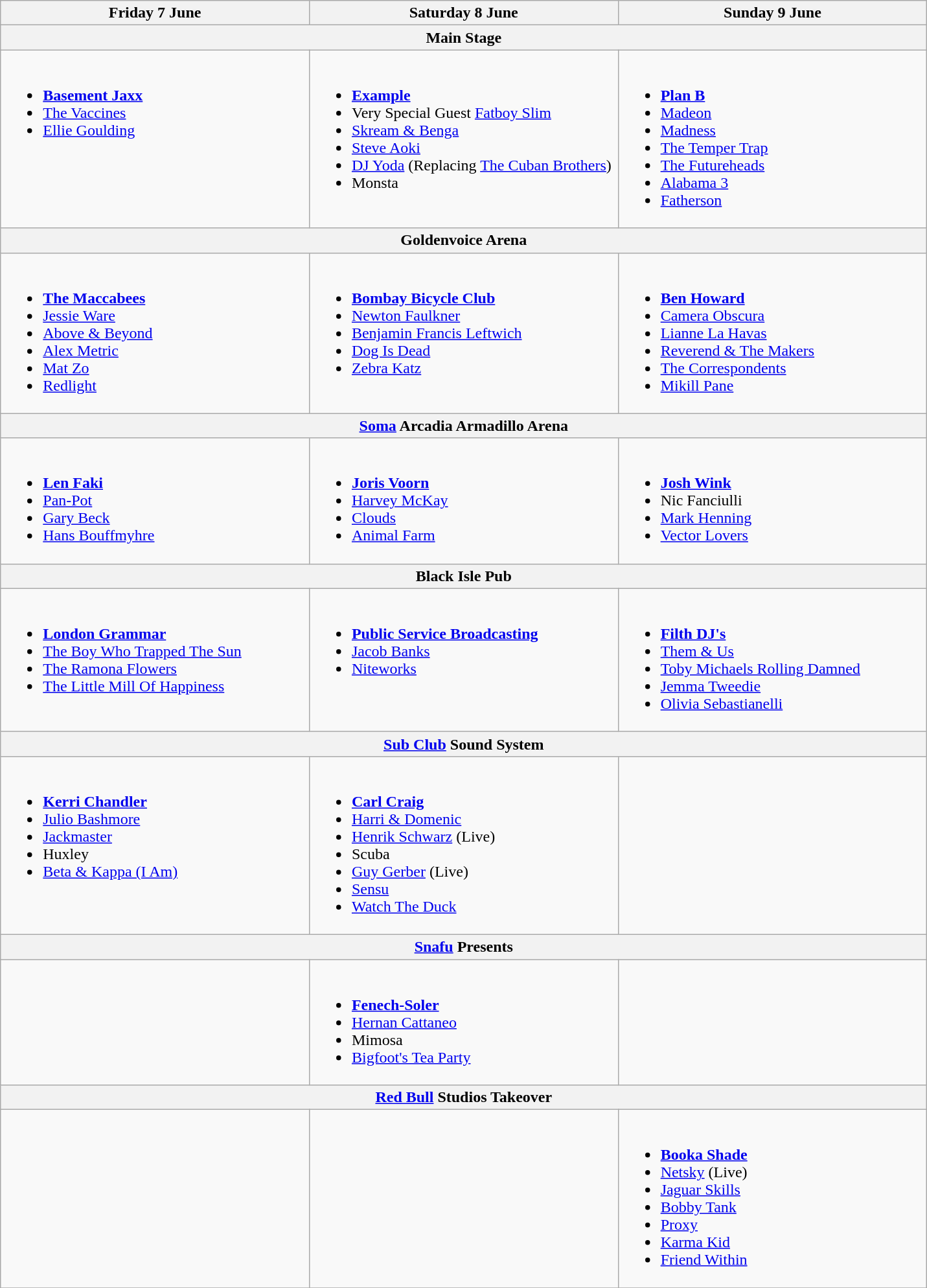<table class="wikitable">
<tr>
<th width=33%>Friday 7 June</th>
<th width=33%>Saturday 8 June</th>
<th width=33%>Sunday 9 June</th>
</tr>
<tr>
<th colspan=3>Main Stage</th>
</tr>
<tr valign="top">
<td><br><ul><li><strong><a href='#'>Basement Jaxx</a></strong></li><li><a href='#'>The Vaccines</a></li><li><a href='#'>Ellie Goulding</a></li></ul></td>
<td><br><ul><li><strong><a href='#'>Example</a></strong></li><li>Very Special Guest <a href='#'>Fatboy Slim</a></li><li><a href='#'>Skream & Benga</a></li><li><a href='#'>Steve Aoki</a></li><li><a href='#'>DJ Yoda</a> (Replacing <a href='#'>The Cuban Brothers</a>)</li><li>Monsta</li></ul></td>
<td><br><ul><li><strong><a href='#'>Plan B</a></strong></li><li><a href='#'>Madeon</a></li><li><a href='#'>Madness</a></li><li><a href='#'>The Temper Trap</a></li><li><a href='#'>The Futureheads</a></li><li><a href='#'>Alabama 3</a></li><li><a href='#'>Fatherson</a></li></ul></td>
</tr>
<tr>
<th colspan=3>Goldenvoice Arena</th>
</tr>
<tr valign="top">
<td><br><ul><li><strong><a href='#'>The Maccabees</a></strong></li><li><a href='#'>Jessie Ware</a></li><li><a href='#'>Above & Beyond</a></li><li><a href='#'>Alex Metric</a></li><li><a href='#'>Mat Zo</a></li><li><a href='#'>Redlight</a></li></ul></td>
<td><br><ul><li><strong><a href='#'>Bombay Bicycle Club</a></strong></li><li><a href='#'>Newton Faulkner</a></li><li><a href='#'>Benjamin Francis Leftwich</a></li><li><a href='#'>Dog Is Dead</a></li><li><a href='#'>Zebra Katz</a></li></ul></td>
<td><br><ul><li><strong><a href='#'>Ben Howard</a></strong></li><li><a href='#'>Camera Obscura</a></li><li><a href='#'>Lianne La Havas</a></li><li><a href='#'>Reverend & The Makers</a></li><li><a href='#'>The Correspondents</a></li><li><a href='#'>Mikill Pane</a></li></ul></td>
</tr>
<tr>
<th colspan=3><a href='#'>Soma</a> Arcadia Armadillo Arena</th>
</tr>
<tr valign="top">
<td><br><ul><li><strong><a href='#'>Len Faki</a></strong></li><li><a href='#'>Pan-Pot</a></li><li><a href='#'>Gary Beck</a></li><li><a href='#'>Hans Bouffmyhre</a></li></ul></td>
<td><br><ul><li><strong><a href='#'>Joris Voorn</a></strong></li><li><a href='#'>Harvey McKay</a></li><li><a href='#'>Clouds</a></li><li><a href='#'>Animal Farm</a></li></ul></td>
<td><br><ul><li><strong><a href='#'>Josh Wink</a></strong></li><li>Nic Fanciulli</li><li><a href='#'>Mark Henning</a></li><li><a href='#'>Vector Lovers</a></li></ul></td>
</tr>
<tr>
<th colspan=3>Black Isle Pub</th>
</tr>
<tr valign="top">
<td><br><ul><li><strong><a href='#'>London Grammar</a></strong></li><li><a href='#'>The Boy Who Trapped The Sun</a></li><li><a href='#'>The Ramona Flowers</a></li><li><a href='#'>The Little Mill Of Happiness</a></li></ul></td>
<td><br><ul><li><strong><a href='#'>Public Service Broadcasting</a></strong></li><li><a href='#'>Jacob Banks</a></li><li><a href='#'>Niteworks</a></li></ul></td>
<td><br><ul><li><strong><a href='#'>Filth DJ's</a></strong></li><li><a href='#'>Them & Us</a></li><li><a href='#'>Toby Michaels Rolling Damned</a></li><li><a href='#'>Jemma Tweedie</a></li><li><a href='#'>Olivia Sebastianelli</a></li></ul></td>
</tr>
<tr>
<th colspan=3><a href='#'>Sub Club</a> Sound System</th>
</tr>
<tr valign="top">
<td><br><ul><li><strong><a href='#'>Kerri Chandler</a></strong></li><li><a href='#'>Julio Bashmore</a></li><li><a href='#'>Jackmaster</a></li><li>Huxley</li><li><a href='#'>Beta & Kappa (I Am)</a></li></ul></td>
<td><br><ul><li><strong><a href='#'>Carl Craig</a></strong></li><li><a href='#'>Harri & Domenic</a></li><li><a href='#'>Henrik Schwarz</a> (Live)</li><li>Scuba</li><li><a href='#'>Guy Gerber</a> (Live)</li><li><a href='#'>Sensu</a></li><li><a href='#'>Watch The Duck</a></li></ul></td>
<td></td>
</tr>
<tr>
<th colspan=3><a href='#'>Snafu</a> Presents</th>
</tr>
<tr valign="top">
<td></td>
<td><br><ul><li><strong><a href='#'>Fenech-Soler</a></strong></li><li><a href='#'>Hernan Cattaneo</a></li><li>Mimosa</li><li><a href='#'>Bigfoot's Tea Party</a></li></ul></td>
<td></td>
</tr>
<tr>
<th colspan=3><a href='#'>Red Bull</a> Studios Takeover</th>
</tr>
<tr valign="top">
<td></td>
<td></td>
<td><br><ul><li><strong><a href='#'>Booka Shade</a></strong></li><li><a href='#'>Netsky</a> (Live)</li><li><a href='#'>Jaguar Skills</a></li><li><a href='#'>Bobby Tank</a></li><li><a href='#'>Proxy</a></li><li><a href='#'>Karma Kid</a></li><li><a href='#'>Friend Within</a></li></ul></td>
</tr>
<tr>
</tr>
</table>
